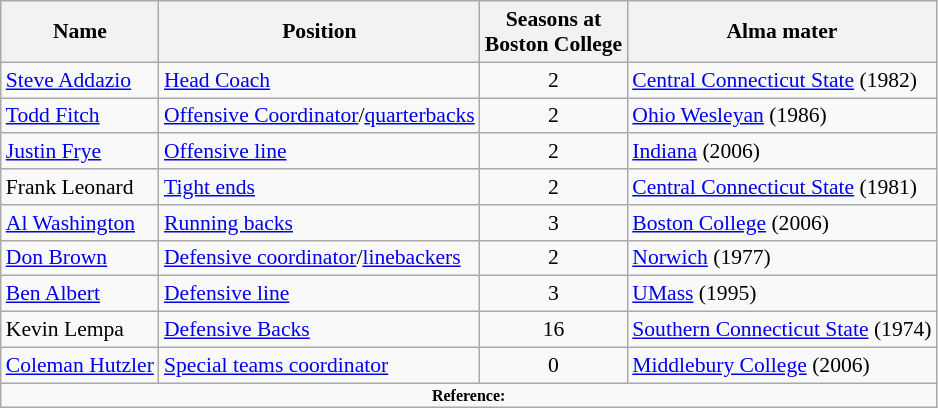<table class="wikitable" border="1" style="font-size:90%;">
<tr>
<th>Name</th>
<th>Position</th>
<th>Seasons at<br>Boston College</th>
<th>Alma mater</th>
</tr>
<tr>
<td><a href='#'>Steve Addazio</a></td>
<td><a href='#'>Head Coach</a></td>
<td align=center>2</td>
<td><a href='#'>Central Connecticut State</a> (1982)</td>
</tr>
<tr>
<td><a href='#'>Todd Fitch</a></td>
<td><a href='#'>Offensive Coordinator</a>/<a href='#'>quarterbacks</a></td>
<td align=center>2</td>
<td><a href='#'>Ohio Wesleyan</a> (1986)</td>
</tr>
<tr>
<td><a href='#'>Justin Frye</a></td>
<td><a href='#'>Offensive line</a></td>
<td align=center>2</td>
<td><a href='#'>Indiana</a> (2006)</td>
</tr>
<tr>
<td>Frank Leonard</td>
<td><a href='#'>Tight ends</a></td>
<td align=center>2</td>
<td><a href='#'>Central Connecticut State</a> (1981)</td>
</tr>
<tr>
<td><a href='#'>Al Washington</a></td>
<td><a href='#'>Running backs</a></td>
<td align=center>3</td>
<td><a href='#'>Boston College</a> (2006)</td>
</tr>
<tr>
<td><a href='#'>Don Brown</a></td>
<td><a href='#'>Defensive coordinator</a>/<a href='#'>linebackers</a></td>
<td align=center>2</td>
<td><a href='#'>Norwich</a> (1977)</td>
</tr>
<tr>
<td><a href='#'>Ben Albert</a></td>
<td><a href='#'>Defensive line</a></td>
<td align=center>3</td>
<td><a href='#'>UMass</a> (1995)</td>
</tr>
<tr>
<td>Kevin Lempa</td>
<td><a href='#'>Defensive Backs</a></td>
<td align=center>16</td>
<td><a href='#'>Southern Connecticut State</a> (1974)</td>
</tr>
<tr>
<td><a href='#'>Coleman Hutzler</a></td>
<td><a href='#'>Special teams coordinator</a></td>
<td align=center>0</td>
<td><a href='#'>Middlebury College</a> (2006)</td>
</tr>
<tr>
<td colspan="4" style="font-size: 8pt" align="center"><strong>Reference:</strong></td>
</tr>
</table>
